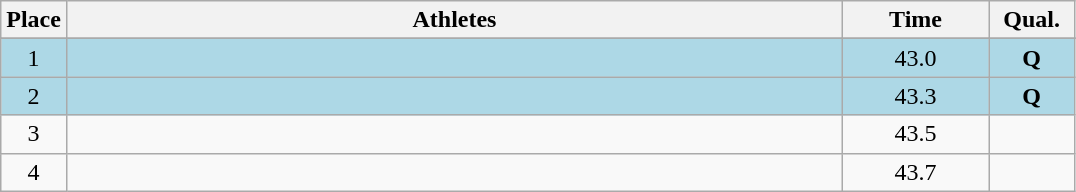<table class=wikitable style="text-align:center">
<tr>
<th width=20>Place</th>
<th width=510>Athletes</th>
<th width=90>Time</th>
<th width=50>Qual.</th>
</tr>
<tr>
</tr>
<tr bgcolor=lightblue>
<td>1</td>
<td align=left></td>
<td>43.0</td>
<td><strong>Q</strong></td>
</tr>
<tr bgcolor=lightblue>
<td>2</td>
<td align=left></td>
<td>43.3</td>
<td><strong>Q</strong></td>
</tr>
<tr>
<td>3</td>
<td align=left></td>
<td>43.5</td>
<td></td>
</tr>
<tr>
<td>4</td>
<td align=left></td>
<td>43.7</td>
<td></td>
</tr>
</table>
